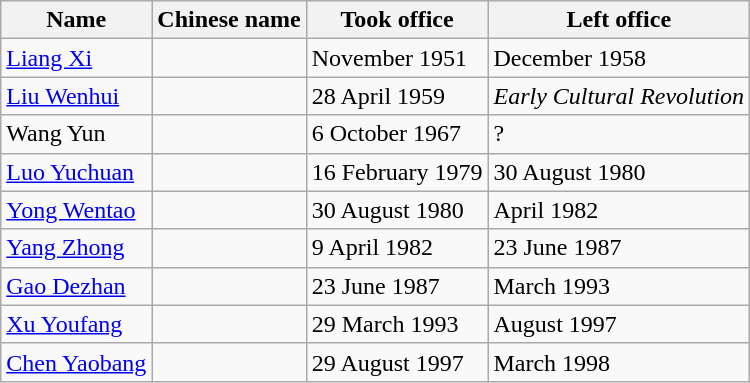<table class="wikitable">
<tr>
<th>Name</th>
<th>Chinese name</th>
<th>Took office</th>
<th>Left office</th>
</tr>
<tr>
<td><a href='#'>Liang Xi</a></td>
<td></td>
<td>November 1951</td>
<td>December 1958</td>
</tr>
<tr>
<td><a href='#'>Liu Wenhui</a></td>
<td></td>
<td>28 April 1959</td>
<td><em>Early Cultural Revolution</em></td>
</tr>
<tr>
<td>Wang Yun</td>
<td></td>
<td>6 October 1967</td>
<td>?</td>
</tr>
<tr>
<td><a href='#'>Luo Yuchuan</a></td>
<td></td>
<td>16 February 1979</td>
<td>30 August 1980</td>
</tr>
<tr>
<td><a href='#'>Yong Wentao</a></td>
<td></td>
<td>30 August 1980</td>
<td>April 1982</td>
</tr>
<tr>
<td><a href='#'>Yang Zhong</a></td>
<td></td>
<td>9 April 1982</td>
<td>23 June 1987</td>
</tr>
<tr>
<td><a href='#'>Gao Dezhan</a></td>
<td></td>
<td>23 June 1987</td>
<td>March 1993</td>
</tr>
<tr>
<td><a href='#'>Xu Youfang</a></td>
<td></td>
<td>29 March 1993</td>
<td>August 1997</td>
</tr>
<tr>
<td><a href='#'>Chen Yaobang</a></td>
<td></td>
<td>29 August 1997</td>
<td>March 1998</td>
</tr>
</table>
